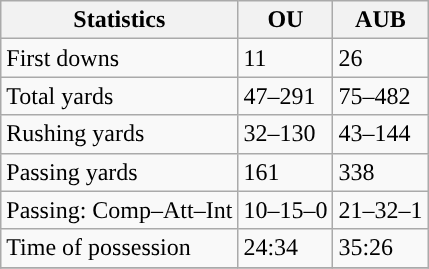<table class="wikitable" style="float: left;">
<tr>
<th>Statistics</th>
<th>OU</th>
<th>AUB</th>
</tr>
<tr>
<td>First downs</td>
<td>11</td>
<td>26</td>
</tr>
<tr>
<td>Total yards</td>
<td>47–291</td>
<td>75–482</td>
</tr>
<tr>
<td>Rushing yards</td>
<td>32–130</td>
<td>43–144</td>
</tr>
<tr>
<td>Passing yards</td>
<td>161</td>
<td>338</td>
</tr>
<tr>
<td>Passing: Comp–Att–Int</td>
<td>10–15–0</td>
<td>21–32–1</td>
</tr>
<tr>
<td>Time of possession</td>
<td>24:34</td>
<td>35:26</td>
</tr>
<tr>
</tr>
</table>
